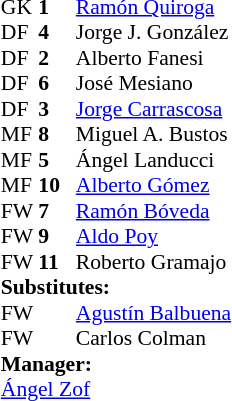<table cellspacing="0" cellpadding="0" style="font-size:90%; margin:0.2em auto;">
<tr>
<th width="25"></th>
<th width="25"></th>
</tr>
<tr>
<td>GK</td>
<td><strong>1</strong></td>
<td> <a href='#'>Ramón Quiroga</a></td>
</tr>
<tr>
<td>DF</td>
<td><strong>4</strong></td>
<td> Jorge J. González</td>
</tr>
<tr>
<td>DF</td>
<td><strong>2</strong></td>
<td> Alberto Fanesi</td>
</tr>
<tr>
<td>DF</td>
<td><strong>6</strong></td>
<td> José Mesiano</td>
</tr>
<tr>
<td>DF</td>
<td><strong>3</strong></td>
<td> <a href='#'>Jorge Carrascosa</a></td>
</tr>
<tr>
<td>MF</td>
<td><strong>8</strong></td>
<td> Miguel A. Bustos</td>
</tr>
<tr>
<td>MF</td>
<td><strong>5</strong></td>
<td> Ángel Landucci</td>
</tr>
<tr>
<td>MF</td>
<td><strong>10</strong></td>
<td> <a href='#'>Alberto Gómez</a></td>
</tr>
<tr>
<td>FW</td>
<td><strong>7</strong></td>
<td> <a href='#'>Ramón Bóveda</a></td>
<td></td>
<td></td>
</tr>
<tr>
<td>FW</td>
<td><strong>9</strong></td>
<td> <a href='#'>Aldo Poy</a></td>
</tr>
<tr>
<td>FW</td>
<td><strong>11</strong></td>
<td> Roberto Gramajo</td>
<td></td>
<td></td>
</tr>
<tr>
<td colspan=3><strong>Substitutes:</strong></td>
</tr>
<tr>
<td>FW</td>
<td></td>
<td> <a href='#'>Agustín Balbuena</a></td>
<td></td>
<td></td>
</tr>
<tr>
<td>FW</td>
<td></td>
<td> Carlos Colman</td>
<td></td>
<td></td>
</tr>
<tr>
<td colspan=3><strong>Manager:</strong></td>
</tr>
<tr>
<td colspan=4> <a href='#'>Ángel Zof</a></td>
</tr>
</table>
